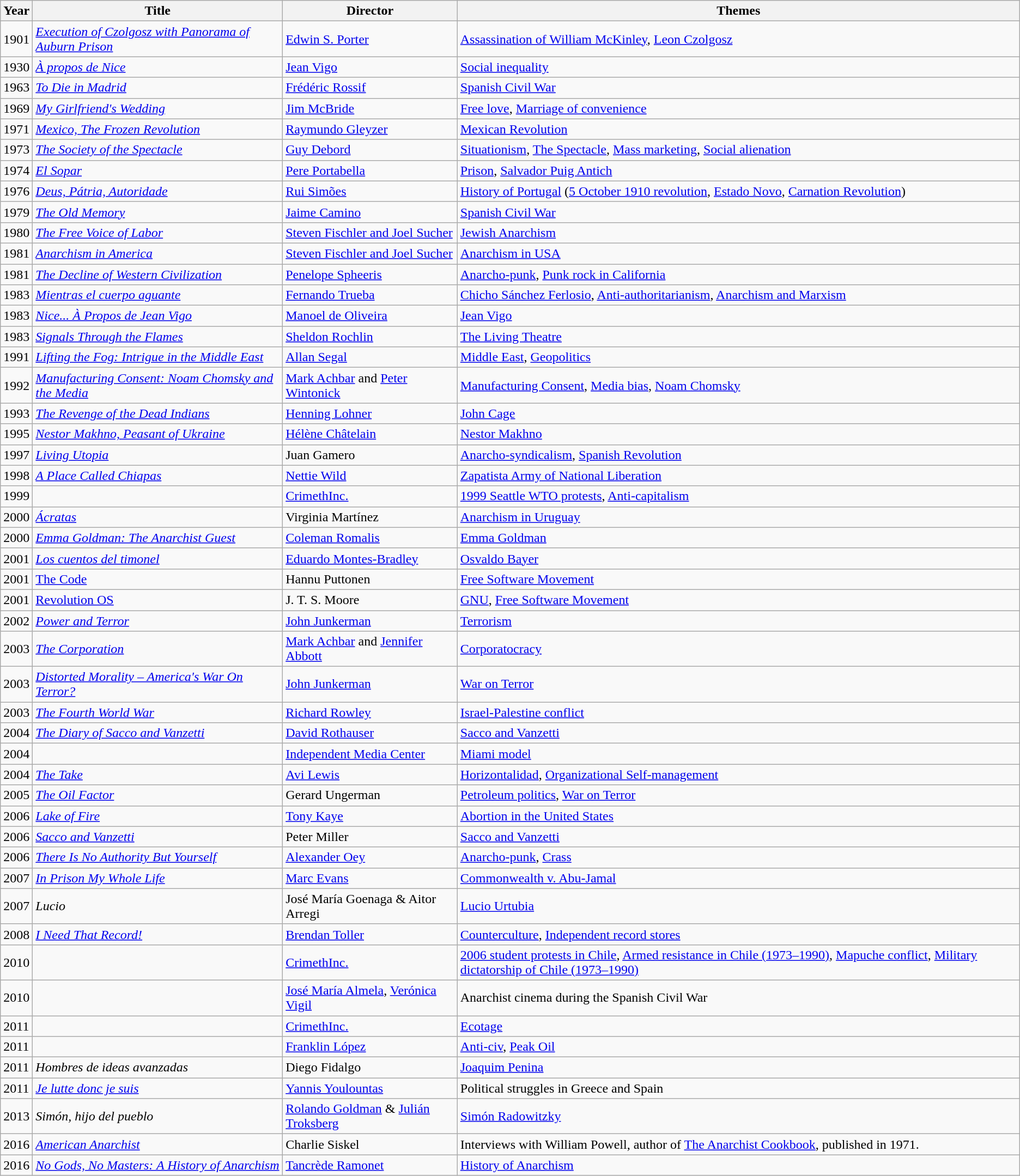<table class="wikitable sortable">
<tr>
<th>Year</th>
<th>Title</th>
<th>Director</th>
<th>Themes</th>
</tr>
<tr>
<td>1901</td>
<td><em><a href='#'>Execution of Czolgosz with Panorama of Auburn Prison</a></em></td>
<td><a href='#'>Edwin S. Porter</a></td>
<td><a href='#'>Assassination of William McKinley</a>, <a href='#'>Leon Czolgosz</a></td>
</tr>
<tr>
<td>1930</td>
<td><em><a href='#'>À propos de Nice</a></em></td>
<td><a href='#'>Jean Vigo</a></td>
<td><a href='#'>Social inequality</a></td>
</tr>
<tr>
<td>1963</td>
<td><em><a href='#'>To Die in Madrid</a></em></td>
<td><a href='#'>Frédéric Rossif</a></td>
<td><a href='#'>Spanish Civil War</a></td>
</tr>
<tr>
<td>1969</td>
<td><em><a href='#'>My Girlfriend's Wedding</a></em></td>
<td><a href='#'>Jim McBride</a></td>
<td><a href='#'>Free love</a>, <a href='#'>Marriage of convenience</a></td>
</tr>
<tr>
<td>1971</td>
<td><em><a href='#'>Mexico, The Frozen Revolution</a></em></td>
<td><a href='#'>Raymundo Gleyzer</a></td>
<td><a href='#'>Mexican Revolution</a></td>
</tr>
<tr>
<td>1973</td>
<td><em><a href='#'>The Society of the Spectacle</a></em></td>
<td><a href='#'>Guy Debord</a></td>
<td><a href='#'>Situationism</a>, <a href='#'>The Spectacle</a>, <a href='#'>Mass marketing</a>, <a href='#'>Social alienation</a></td>
</tr>
<tr>
<td>1974</td>
<td><em><a href='#'>El Sopar</a></em></td>
<td><a href='#'>Pere Portabella</a></td>
<td><a href='#'>Prison</a>, <a href='#'>Salvador Puig Antich</a></td>
</tr>
<tr>
<td>1976</td>
<td><em><a href='#'>Deus, Pátria, Autoridade</a></em></td>
<td><a href='#'>Rui Simões</a></td>
<td><a href='#'>History of Portugal</a> (<a href='#'>5 October 1910 revolution</a>, <a href='#'>Estado Novo</a>, <a href='#'>Carnation Revolution</a>)</td>
</tr>
<tr>
<td>1979</td>
<td><em><a href='#'>The Old Memory</a></em></td>
<td><a href='#'>Jaime Camino</a></td>
<td><a href='#'>Spanish Civil War</a></td>
</tr>
<tr>
<td>1980</td>
<td><em><a href='#'>The Free Voice of Labor</a></em></td>
<td><a href='#'>Steven Fischler and Joel Sucher</a></td>
<td><a href='#'>Jewish Anarchism</a></td>
</tr>
<tr>
<td>1981</td>
<td><em><a href='#'>Anarchism in America</a></em></td>
<td><a href='#'>Steven Fischler and Joel Sucher</a></td>
<td><a href='#'>Anarchism in USA</a></td>
</tr>
<tr>
<td>1981</td>
<td><em><a href='#'>The Decline of Western Civilization</a></em></td>
<td><a href='#'>Penelope Spheeris</a></td>
<td><a href='#'>Anarcho-punk</a>, <a href='#'>Punk rock in California</a></td>
</tr>
<tr>
<td>1983</td>
<td><em><a href='#'>Mientras el cuerpo aguante</a></em></td>
<td><a href='#'>Fernando Trueba</a></td>
<td><a href='#'>Chicho Sánchez Ferlosio</a>, <a href='#'>Anti-authoritarianism</a>, <a href='#'>Anarchism and Marxism</a></td>
</tr>
<tr>
<td>1983</td>
<td><em><a href='#'>Nice... À Propos de Jean Vigo</a></em></td>
<td><a href='#'>Manoel de Oliveira</a></td>
<td><a href='#'>Jean Vigo</a></td>
</tr>
<tr>
<td>1983</td>
<td><em><a href='#'>Signals Through the Flames</a></em></td>
<td><a href='#'>Sheldon Rochlin</a></td>
<td><a href='#'>The Living Theatre</a></td>
</tr>
<tr>
<td>1991</td>
<td><em><a href='#'>Lifting the Fog: Intrigue in the Middle East</a></em></td>
<td><a href='#'>Allan Segal</a></td>
<td><a href='#'>Middle East</a>, <a href='#'>Geopolitics</a></td>
</tr>
<tr>
<td>1992</td>
<td><em><a href='#'>Manufacturing Consent: Noam Chomsky and the Media</a></em></td>
<td><a href='#'>Mark Achbar</a> and <a href='#'>Peter Wintonick</a></td>
<td><a href='#'>Manufacturing Consent</a>, <a href='#'>Media bias</a>, <a href='#'>Noam Chomsky</a></td>
</tr>
<tr>
<td>1993</td>
<td><em><a href='#'>The Revenge of the Dead Indians</a></em></td>
<td><a href='#'>Henning Lohner</a></td>
<td><a href='#'>John Cage</a></td>
</tr>
<tr>
<td>1995</td>
<td><em><a href='#'>Nestor Makhno, Peasant of Ukraine</a></em></td>
<td><a href='#'>Hélène Châtelain</a></td>
<td><a href='#'>Nestor Makhno</a></td>
</tr>
<tr>
<td>1997</td>
<td><em><a href='#'>Living Utopia</a></em></td>
<td>Juan Gamero</td>
<td><a href='#'>Anarcho-syndicalism</a>, <a href='#'>Spanish Revolution</a></td>
</tr>
<tr>
<td>1998</td>
<td><em><a href='#'>A Place Called Chiapas</a></em></td>
<td><a href='#'>Nettie Wild</a></td>
<td><a href='#'>Zapatista Army of National Liberation</a></td>
</tr>
<tr>
<td>1999</td>
<td><em></em></td>
<td><a href='#'>CrimethInc.</a></td>
<td><a href='#'>1999 Seattle WTO protests</a>, <a href='#'>Anti-capitalism</a></td>
</tr>
<tr>
<td>2000</td>
<td><em><a href='#'>Ácratas</a></em></td>
<td>Virginia Martínez</td>
<td><a href='#'>Anarchism in Uruguay</a></td>
</tr>
<tr>
<td>2000</td>
<td><em><a href='#'>Emma Goldman: The Anarchist Guest</a></em></td>
<td><a href='#'>Coleman Romalis</a></td>
<td><a href='#'>Emma Goldman</a></td>
</tr>
<tr>
<td>2001</td>
<td><em><a href='#'>Los cuentos del timonel</a></em></td>
<td><a href='#'>Eduardo Montes-Bradley</a></td>
<td><a href='#'>Osvaldo Bayer</a></td>
</tr>
<tr>
<td>2001</td>
<td><a href='#'>The Code</a></td>
<td>Hannu Puttonen</td>
<td><a href='#'>Free Software Movement</a></td>
</tr>
<tr>
<td>2001</td>
<td><a href='#'>Revolution OS</a></td>
<td>J. T. S. Moore</td>
<td><a href='#'>GNU</a>, <a href='#'>Free Software Movement</a></td>
</tr>
<tr>
<td>2002</td>
<td><em><a href='#'>Power and Terror</a></em></td>
<td><a href='#'>John Junkerman</a></td>
<td><a href='#'>Terrorism</a></td>
</tr>
<tr>
<td>2003</td>
<td><em><a href='#'>The Corporation</a></em></td>
<td><a href='#'>Mark Achbar</a> and <a href='#'>Jennifer Abbott</a></td>
<td><a href='#'>Corporatocracy</a></td>
</tr>
<tr>
<td>2003</td>
<td><em><a href='#'>Distorted Morality – America's War On Terror?</a></em></td>
<td><a href='#'>John Junkerman</a></td>
<td><a href='#'>War on Terror</a></td>
</tr>
<tr>
<td>2003</td>
<td><em><a href='#'>The Fourth World War</a></em></td>
<td><a href='#'>Richard Rowley</a></td>
<td><a href='#'>Israel-Palestine conflict</a></td>
</tr>
<tr>
<td>2004</td>
<td><em><a href='#'>The Diary of Sacco and Vanzetti</a></em></td>
<td><a href='#'>David Rothauser</a></td>
<td><a href='#'>Sacco and Vanzetti</a></td>
</tr>
<tr>
<td>2004</td>
<td><em></em></td>
<td><a href='#'>Independent Media Center</a></td>
<td><a href='#'>Miami model</a></td>
</tr>
<tr>
<td>2004</td>
<td><em><a href='#'>The Take</a></em></td>
<td><a href='#'>Avi Lewis</a></td>
<td><a href='#'>Horizontalidad</a>, <a href='#'>Organizational Self-management</a></td>
</tr>
<tr>
<td>2005</td>
<td><em><a href='#'>The Oil Factor</a></em></td>
<td>Gerard Ungerman</td>
<td><a href='#'>Petroleum politics</a>, <a href='#'>War on Terror</a></td>
</tr>
<tr>
<td>2006</td>
<td><em><a href='#'>Lake of Fire</a></em></td>
<td><a href='#'>Tony Kaye</a></td>
<td><a href='#'>Abortion in the United States</a></td>
</tr>
<tr>
<td>2006</td>
<td><em><a href='#'>Sacco and Vanzetti</a></em></td>
<td>Peter Miller</td>
<td><a href='#'>Sacco and Vanzetti</a></td>
</tr>
<tr>
<td>2006</td>
<td><em><a href='#'>There Is No Authority But Yourself</a></em></td>
<td><a href='#'>Alexander Oey</a></td>
<td><a href='#'>Anarcho-punk</a>, <a href='#'>Crass</a></td>
</tr>
<tr>
<td>2007</td>
<td><em><a href='#'>In Prison My Whole Life</a></em></td>
<td><a href='#'>Marc Evans</a></td>
<td><a href='#'>Commonwealth v. Abu-Jamal</a></td>
</tr>
<tr>
<td>2007</td>
<td><em>Lucio</em></td>
<td>José María Goenaga & Aitor Arregi</td>
<td><a href='#'>Lucio Urtubia</a></td>
</tr>
<tr>
<td>2008</td>
<td><em><a href='#'>I Need That Record!</a></em></td>
<td><a href='#'>Brendan Toller</a></td>
<td><a href='#'>Counterculture</a>, <a href='#'>Independent record stores</a></td>
</tr>
<tr>
<td>2010</td>
<td><em></em></td>
<td><a href='#'>CrimethInc.</a></td>
<td><a href='#'>2006 student protests in Chile</a>, <a href='#'>Armed resistance in Chile (1973–1990)</a>, <a href='#'>Mapuche conflict</a>, <a href='#'>Military dictatorship of Chile (1973–1990)</a></td>
</tr>
<tr>
<td>2010</td>
<td></td>
<td><a href='#'>José María Almela</a>, <a href='#'>Verónica Vigil</a></td>
<td>Anarchist cinema during the Spanish Civil War</td>
</tr>
<tr>
<td>2011</td>
<td><em></em></td>
<td><a href='#'>CrimethInc.</a></td>
<td><a href='#'>Ecotage</a></td>
</tr>
<tr>
<td>2011</td>
<td><em></em></td>
<td><a href='#'>Franklin López</a></td>
<td><a href='#'>Anti-civ</a>, <a href='#'>Peak Oil</a></td>
</tr>
<tr>
<td>2011</td>
<td><em>Hombres de ideas avanzadas</em></td>
<td>Diego Fidalgo</td>
<td><a href='#'>Joaquim Penina</a></td>
</tr>
<tr>
<td>2011</td>
<td><em><a href='#'>Je lutte donc je suis</a></em></td>
<td><a href='#'>Yannis Youlountas</a></td>
<td>Political struggles in Greece and Spain</td>
</tr>
<tr>
<td>2013</td>
<td><em>Simón, hijo del pueblo</em></td>
<td><a href='#'>Rolando Goldman</a> & <a href='#'>Julián Troksberg</a></td>
<td><a href='#'>Simón Radowitzky</a></td>
</tr>
<tr>
<td>2016</td>
<td><em><a href='#'>American Anarchist</a></em></td>
<td>Charlie Siskel</td>
<td>Interviews with William Powell, author of <a href='#'>The Anarchist Cookbook</a>, published in 1971.</td>
</tr>
<tr>
<td>2016</td>
<td><em><a href='#'>No Gods, No Masters: A History of Anarchism</a></em></td>
<td><a href='#'>Tancrède Ramonet</a></td>
<td><a href='#'>History of Anarchism</a></td>
</tr>
</table>
